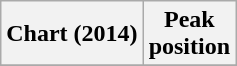<table class="wikitable sortable">
<tr>
<th>Chart (2014)</th>
<th>Peak<br>position</th>
</tr>
<tr>
</tr>
</table>
